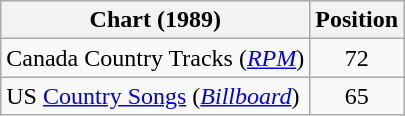<table class="wikitable sortable">
<tr>
<th scope="col">Chart (1989)</th>
<th scope="col">Position</th>
</tr>
<tr>
<td>Canada Country Tracks (<em><a href='#'>RPM</a></em>)</td>
<td align="center">72</td>
</tr>
<tr>
<td>US <a href='#'>Country Songs</a> (<em><a href='#'>Billboard</a></em>)</td>
<td align="center">65</td>
</tr>
</table>
